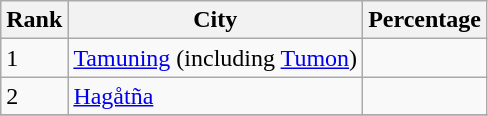<table class="wikitable sortable">
<tr>
<th>Rank</th>
<th>City </th>
<th>Percentage</th>
</tr>
<tr>
<td>1</td>
<td><a href='#'>Tamuning</a> (including <a href='#'>Tumon</a>)</td>
<td align=right></td>
</tr>
<tr>
<td>2</td>
<td><a href='#'>Hagåtña</a></td>
<td align=right></td>
</tr>
<tr>
</tr>
</table>
